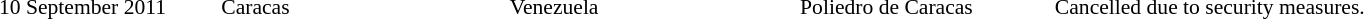<table cellpadding="2" style="border: 0px solid darkgray; font-size:90%">
<tr>
<th width="150"></th>
<th width="200"></th>
<th width="200"></th>
<th width="175"></th>
<th width="600"></th>
</tr>
<tr border="0">
<td>10 September 2011</td>
<td>Caracas</td>
<td>Venezuela</td>
<td>Poliedro de Caracas</td>
<td>Cancelled due to security measures.</td>
</tr>
<tr>
</tr>
</table>
